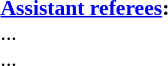<table width=50% style="font-size: 90%">
<tr>
<td><br><strong><a href='#'>Assistant referees</a>:</strong>
<br>...
<br>...</td>
</tr>
</table>
